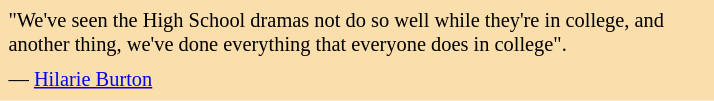<table class="toccolours" style="float: left; margin-left: 1em; margin-right: 2em; font-size: 85%; background:#FADFAD; color:black; width:35em; max-width: 40%;" cellspacing="5">
<tr>
<td style="text-align: left;">"We've seen the High School dramas not do so well while they're in college, and another thing, we've done everything that everyone does in college".</td>
</tr>
<tr>
<td style="text-align: left;">— <a href='#'>Hilarie Burton</a></td>
</tr>
</table>
